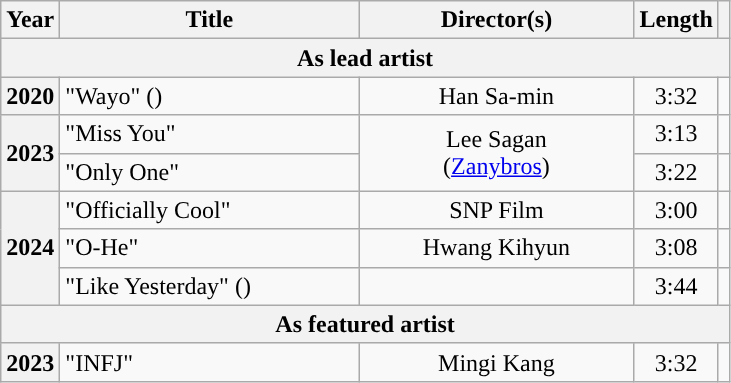<table class="wikitable plainrowheaders">
<tr>
<th>Year</th>
<th style="width:12em;">Title</th>
<th style="width:11em;">Director(s)</th>
<th>Length</th>
<th scope="col" class="unsortable"></th>
</tr>
<tr>
<th scope="col" colspan="5">As lead artist</th>
</tr>
<tr>
<th scope="row">2020</th>
<td>"Wayo" ()</td>
<td style="text-align:center">Han Sa-min</td>
<td style="text-align:center">3:32</td>
<td></td>
</tr>
<tr>
<th scope="row" rowspan="2">2023</th>
<td>"Miss You"</td>
<td rowspan=2 style="text-align:center">Lee Sagan<br>(<a href='#'>Zanybros</a>)</td>
<td style="text-align:center">3:13</td>
<td></td>
</tr>
<tr>
<td>"Only One"</td>
<td style="text-align:center">3:22</td>
<td></td>
</tr>
<tr>
<th scope="row" rowspan="3">2024</th>
<td scope="row">"Officially Cool"<br></td>
<td style="text-align:center">SNP Film</td>
<td style="text-align:center">3:00</td>
<td></td>
</tr>
<tr>
<td scope="row">"O-He"</td>
<td style="text-align:center">Hwang Kihyun</td>
<td style="text-align:center">3:08</td>
<td></td>
</tr>
<tr>
<td scope="row">"Like Yesterday" ()</td>
<td></td>
<td style="text-align:center">3:44</td>
<td></td>
</tr>
<tr>
<th scope="col" colspan="5">As featured artist</th>
</tr>
<tr>
<th scope="row">2023</th>
<td>"INFJ"<br></td>
<td style="text-align:center">Mingi Kang</td>
<td style="text-align:center">3:32</td>
<td></td>
</tr>
</table>
